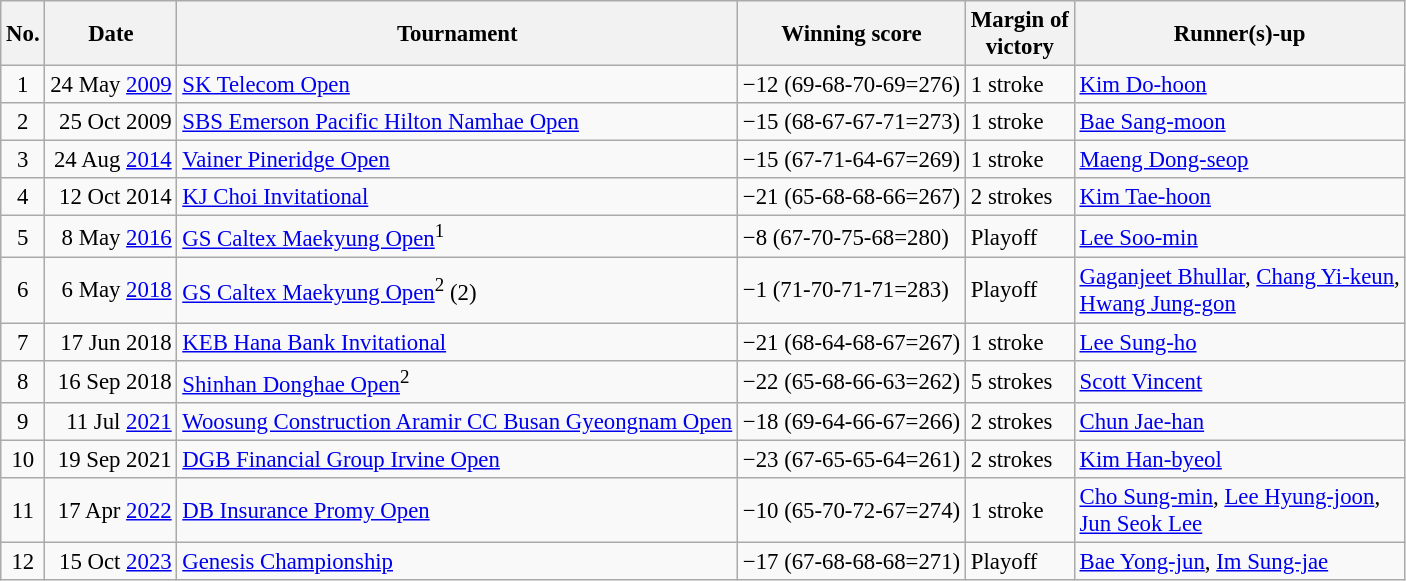<table class="wikitable" style="font-size:95%;">
<tr>
<th>No.</th>
<th>Date</th>
<th>Tournament</th>
<th>Winning score</th>
<th>Margin of<br>victory</th>
<th>Runner(s)-up</th>
</tr>
<tr>
<td align=center>1</td>
<td align=right>24 May <a href='#'>2009</a></td>
<td><a href='#'>SK Telecom Open</a></td>
<td>−12 (69-68-70-69=276)</td>
<td>1 stroke</td>
<td> <a href='#'>Kim Do-hoon</a></td>
</tr>
<tr>
<td align=center>2</td>
<td align=right>25 Oct 2009</td>
<td><a href='#'>SBS Emerson Pacific Hilton Namhae Open</a></td>
<td>−15 (68-67-67-71=273)</td>
<td>1 stroke</td>
<td> <a href='#'>Bae Sang-moon</a></td>
</tr>
<tr>
<td align=center>3</td>
<td align=right>24 Aug <a href='#'>2014</a></td>
<td><a href='#'>Vainer Pineridge Open</a></td>
<td>−15 (67-71-64-67=269)</td>
<td>1 stroke</td>
<td> <a href='#'>Maeng Dong-seop</a></td>
</tr>
<tr>
<td align=center>4</td>
<td align=right>12 Oct 2014</td>
<td><a href='#'>KJ Choi Invitational</a></td>
<td>−21 (65-68-68-66=267)</td>
<td>2 strokes</td>
<td> <a href='#'>Kim Tae-hoon</a></td>
</tr>
<tr>
<td align=center>5</td>
<td align=right>8 May <a href='#'>2016</a></td>
<td><a href='#'>GS Caltex Maekyung Open</a><sup>1</sup></td>
<td>−8 (67-70-75-68=280)</td>
<td>Playoff</td>
<td> <a href='#'>Lee Soo-min</a></td>
</tr>
<tr>
<td align=center>6</td>
<td align=right>6 May <a href='#'>2018</a></td>
<td><a href='#'>GS Caltex Maekyung Open</a><sup>2</sup> (2)</td>
<td>−1 (71-70-71-71=283)</td>
<td>Playoff</td>
<td> <a href='#'>Gaganjeet Bhullar</a>,  <a href='#'>Chang Yi-keun</a>,<br> <a href='#'>Hwang Jung-gon</a></td>
</tr>
<tr>
<td align=center>7</td>
<td align=right>17 Jun 2018</td>
<td><a href='#'>KEB Hana Bank Invitational</a></td>
<td>−21 (68-64-68-67=267)</td>
<td>1 stroke</td>
<td> <a href='#'>Lee Sung-ho</a></td>
</tr>
<tr>
<td align=center>8</td>
<td align=right>16 Sep 2018</td>
<td><a href='#'>Shinhan Donghae Open</a><sup>2</sup></td>
<td>−22 (65-68-66-63=262)</td>
<td>5 strokes</td>
<td> <a href='#'>Scott Vincent</a></td>
</tr>
<tr>
<td align=center>9</td>
<td align=right>11 Jul <a href='#'>2021</a></td>
<td><a href='#'>Woosung Construction Aramir CC Busan Gyeongnam Open</a></td>
<td>−18 (69-64-66-67=266)</td>
<td>2 strokes</td>
<td> <a href='#'>Chun Jae-han</a></td>
</tr>
<tr>
<td align=center>10</td>
<td align=right>19 Sep 2021</td>
<td><a href='#'>DGB Financial Group Irvine Open</a></td>
<td>−23 (67-65-65-64=261)</td>
<td>2 strokes</td>
<td> <a href='#'>Kim Han-byeol</a></td>
</tr>
<tr>
<td align=center>11</td>
<td align=right>17 Apr <a href='#'>2022</a></td>
<td><a href='#'>DB Insurance Promy Open</a></td>
<td>−10 (65-70-72-67=274)</td>
<td>1 stroke</td>
<td> <a href='#'>Cho Sung-min</a>,  <a href='#'>Lee Hyung-joon</a>,<br> <a href='#'>Jun Seok Lee</a></td>
</tr>
<tr>
<td align=center>12</td>
<td align=right>15 Oct <a href='#'>2023</a></td>
<td><a href='#'>Genesis Championship</a></td>
<td>−17 (67-68-68-68=271)</td>
<td>Playoff</td>
<td> <a href='#'>Bae Yong-jun</a>,  <a href='#'>Im Sung-jae</a></td>
</tr>
</table>
